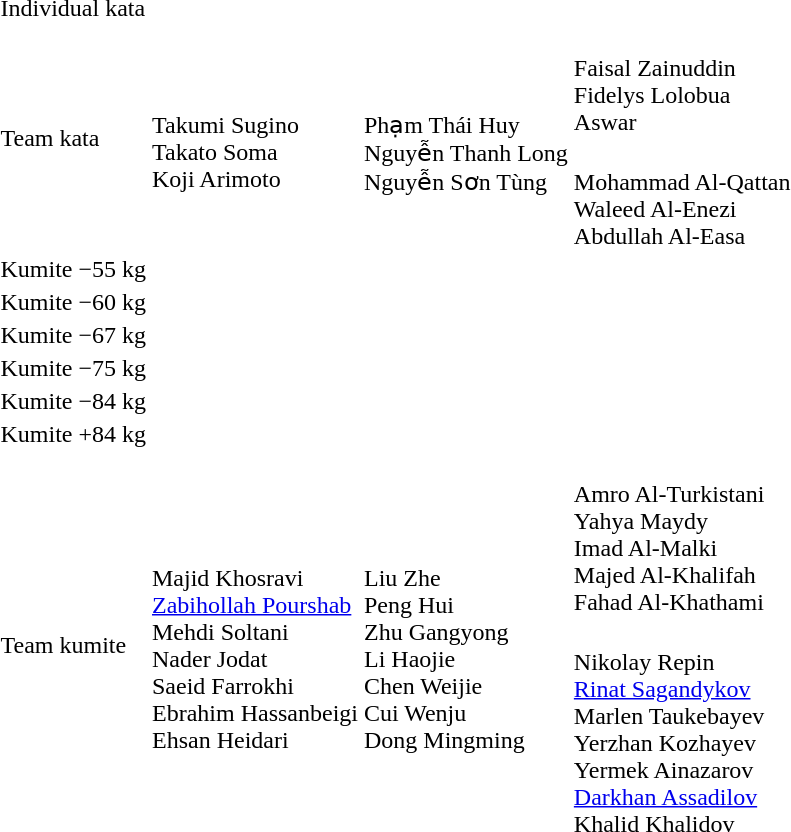<table>
<tr>
<td rowspan=2>Individual kata</td>
<td rowspan=2></td>
<td rowspan=2></td>
<td></td>
</tr>
<tr>
<td></td>
</tr>
<tr>
<td rowspan=2>Team kata</td>
<td rowspan=2><br>Takumi Sugino<br>Takato Soma<br>Koji Arimoto</td>
<td rowspan=2><br>Phạm Thái Huy<br>Nguyễn Thanh Long<br>Nguyễn Sơn Tùng</td>
<td><br>Faisal Zainuddin<br>Fidelys Lolobua<br>Aswar</td>
</tr>
<tr>
<td><br>Mohammad Al-Qattan<br>Waleed Al-Enezi<br>Abdullah Al-Easa</td>
</tr>
<tr>
<td rowspan=2>Kumite −55 kg</td>
<td rowspan=2></td>
<td rowspan=2></td>
<td></td>
</tr>
<tr>
<td></td>
</tr>
<tr>
<td rowspan=2>Kumite −60 kg</td>
<td rowspan=2></td>
<td rowspan=2></td>
<td></td>
</tr>
<tr>
<td></td>
</tr>
<tr>
<td rowspan=2>Kumite −67 kg</td>
<td rowspan=2></td>
<td rowspan=2></td>
<td></td>
</tr>
<tr>
<td></td>
</tr>
<tr>
<td rowspan=2>Kumite −75 kg</td>
<td rowspan=2></td>
<td rowspan=2></td>
<td></td>
</tr>
<tr>
<td></td>
</tr>
<tr>
<td rowspan=2>Kumite −84 kg</td>
<td rowspan=2></td>
<td rowspan=2></td>
<td></td>
</tr>
<tr>
<td></td>
</tr>
<tr>
<td rowspan=2>Kumite +84 kg</td>
<td rowspan=2></td>
<td rowspan=2></td>
<td></td>
</tr>
<tr>
<td></td>
</tr>
<tr>
<td rowspan=2>Team kumite</td>
<td rowspan=2><br>Majid Khosravi<br><a href='#'>Zabihollah Pourshab</a><br>Mehdi Soltani<br>Nader Jodat<br>Saeid Farrokhi<br>Ebrahim Hassanbeigi<br>Ehsan Heidari</td>
<td rowspan=2><br>Liu Zhe<br>Peng Hui<br>Zhu Gangyong<br>Li Haojie<br>Chen Weijie<br>Cui Wenju<br>Dong Mingming</td>
<td><br>Amro Al-Turkistani<br>Yahya Maydy<br>Imad Al-Malki<br>Majed Al-Khalifah<br>Fahad Al-Khathami</td>
</tr>
<tr>
<td><br>Nikolay Repin<br><a href='#'>Rinat Sagandykov</a><br>Marlen Taukebayev<br>Yerzhan Kozhayev<br>Yermek Ainazarov<br><a href='#'>Darkhan Assadilov</a><br>Khalid Khalidov</td>
</tr>
</table>
